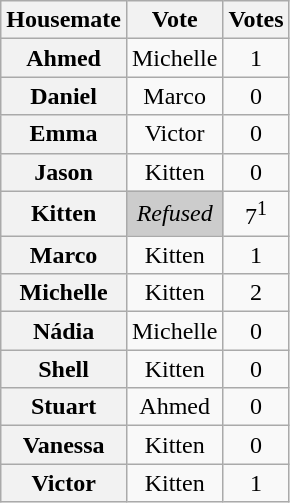<table class="wikitable sortable" style="text-align:center">
<tr>
<th scope="col">Housemate</th>
<th scope="col" class="unsortable">Vote</th>
<th scope="col">Votes</th>
</tr>
<tr>
<th scope="row">Ahmed</th>
<td>Michelle</td>
<td>1</td>
</tr>
<tr>
<th scope="row">Daniel</th>
<td>Marco</td>
<td>0</td>
</tr>
<tr>
<th scope="row">Emma</th>
<td>Victor</td>
<td>0</td>
</tr>
<tr>
<th scope="row">Jason</th>
<td>Kitten</td>
<td>0</td>
</tr>
<tr>
<th scope="row">Kitten</th>
<td style=background:#CCC><em>Refused</em></td>
<td>7<sup>1</sup></td>
</tr>
<tr>
<th scope="row">Marco</th>
<td>Kitten</td>
<td>1</td>
</tr>
<tr>
<th scope="row">Michelle</th>
<td>Kitten</td>
<td>2</td>
</tr>
<tr>
<th scope="row">Nádia</th>
<td>Michelle</td>
<td>0</td>
</tr>
<tr>
<th scope="row">Shell</th>
<td>Kitten</td>
<td>0</td>
</tr>
<tr>
<th scope="row">Stuart</th>
<td>Ahmed</td>
<td>0</td>
</tr>
<tr>
<th scope="row">Vanessa</th>
<td>Kitten</td>
<td>0</td>
</tr>
<tr>
<th scope="row">Victor</th>
<td>Kitten</td>
<td>1</td>
</tr>
</table>
